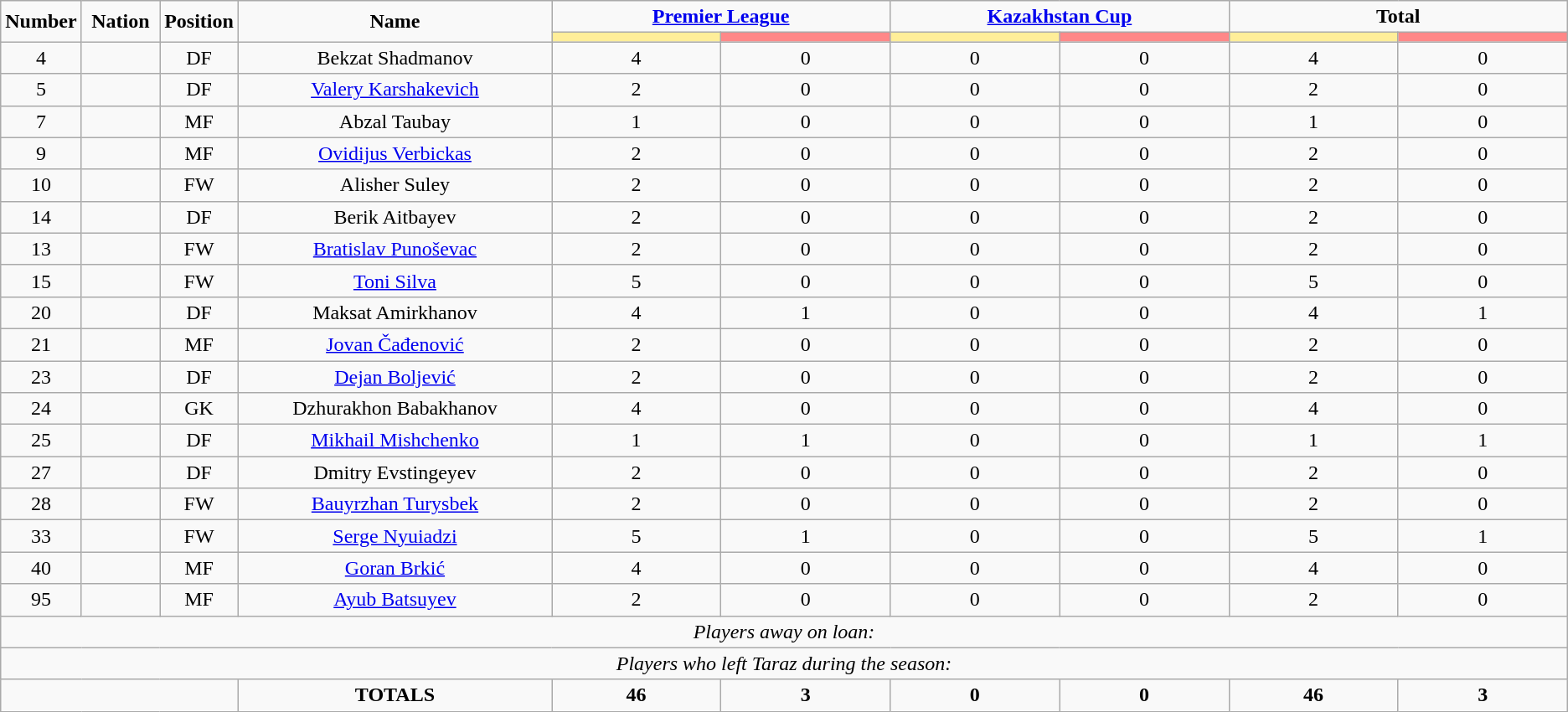<table class="wikitable" style="text-align:center;">
<tr>
<td rowspan="2"  style="width:5%; text-align:center;"><strong>Number</strong></td>
<td rowspan="2"  style="width:5%; text-align:center;"><strong>Nation</strong></td>
<td rowspan="2"  style="width:5%; text-align:center;"><strong>Position</strong></td>
<td rowspan="2"  style="width:20%; text-align:center;"><strong>Name</strong></td>
<td colspan="2" style="text-align:center;"><strong><a href='#'>Premier League</a></strong></td>
<td colspan="2" style="text-align:center;"><strong><a href='#'>Kazakhstan Cup</a></strong></td>
<td colspan="2" style="text-align:center;"><strong>Total</strong></td>
</tr>
<tr>
<th style="width:60px; background:#fe9;"></th>
<th style="width:60px; background:#ff8888;"></th>
<th style="width:60px; background:#fe9;"></th>
<th style="width:60px; background:#ff8888;"></th>
<th style="width:60px; background:#fe9;"></th>
<th style="width:60px; background:#ff8888;"></th>
</tr>
<tr>
<td>4</td>
<td></td>
<td>DF</td>
<td>Bekzat Shadmanov</td>
<td>4</td>
<td>0</td>
<td>0</td>
<td>0</td>
<td>4</td>
<td>0</td>
</tr>
<tr>
<td>5</td>
<td></td>
<td>DF</td>
<td><a href='#'>Valery Karshakevich</a></td>
<td>2</td>
<td>0</td>
<td>0</td>
<td>0</td>
<td>2</td>
<td>0</td>
</tr>
<tr>
<td>7</td>
<td></td>
<td>MF</td>
<td>Abzal Taubay</td>
<td>1</td>
<td>0</td>
<td>0</td>
<td>0</td>
<td>1</td>
<td>0</td>
</tr>
<tr>
<td>9</td>
<td></td>
<td>MF</td>
<td><a href='#'>Ovidijus Verbickas</a></td>
<td>2</td>
<td>0</td>
<td>0</td>
<td>0</td>
<td>2</td>
<td>0</td>
</tr>
<tr>
<td>10</td>
<td></td>
<td>FW</td>
<td>Alisher Suley</td>
<td>2</td>
<td>0</td>
<td>0</td>
<td>0</td>
<td>2</td>
<td>0</td>
</tr>
<tr>
<td>14</td>
<td></td>
<td>DF</td>
<td>Berik Aitbayev</td>
<td>2</td>
<td>0</td>
<td>0</td>
<td>0</td>
<td>2</td>
<td>0</td>
</tr>
<tr>
<td>13</td>
<td></td>
<td>FW</td>
<td><a href='#'>Bratislav Punoševac</a></td>
<td>2</td>
<td>0</td>
<td>0</td>
<td>0</td>
<td>2</td>
<td>0</td>
</tr>
<tr>
<td>15</td>
<td></td>
<td>FW</td>
<td><a href='#'>Toni Silva</a></td>
<td>5</td>
<td>0</td>
<td>0</td>
<td>0</td>
<td>5</td>
<td>0</td>
</tr>
<tr>
<td>20</td>
<td></td>
<td>DF</td>
<td>Maksat Amirkhanov</td>
<td>4</td>
<td>1</td>
<td>0</td>
<td>0</td>
<td>4</td>
<td>1</td>
</tr>
<tr>
<td>21</td>
<td></td>
<td>MF</td>
<td><a href='#'>Jovan Čađenović</a></td>
<td>2</td>
<td>0</td>
<td>0</td>
<td>0</td>
<td>2</td>
<td>0</td>
</tr>
<tr>
<td>23</td>
<td></td>
<td>DF</td>
<td><a href='#'>Dejan Boljević</a></td>
<td>2</td>
<td>0</td>
<td>0</td>
<td>0</td>
<td>2</td>
<td>0</td>
</tr>
<tr>
<td>24</td>
<td></td>
<td>GK</td>
<td>Dzhurakhon Babakhanov</td>
<td>4</td>
<td>0</td>
<td>0</td>
<td>0</td>
<td>4</td>
<td>0</td>
</tr>
<tr>
<td>25</td>
<td></td>
<td>DF</td>
<td><a href='#'>Mikhail Mishchenko</a></td>
<td>1</td>
<td>1</td>
<td>0</td>
<td>0</td>
<td>1</td>
<td>1</td>
</tr>
<tr>
<td>27</td>
<td></td>
<td>DF</td>
<td>Dmitry Evstingeyev</td>
<td>2</td>
<td>0</td>
<td>0</td>
<td>0</td>
<td>2</td>
<td>0</td>
</tr>
<tr>
<td>28</td>
<td></td>
<td>FW</td>
<td><a href='#'>Bauyrzhan Turysbek</a></td>
<td>2</td>
<td>0</td>
<td>0</td>
<td>0</td>
<td>2</td>
<td>0</td>
</tr>
<tr>
<td>33</td>
<td></td>
<td>FW</td>
<td><a href='#'>Serge Nyuiadzi</a></td>
<td>5</td>
<td>1</td>
<td>0</td>
<td>0</td>
<td>5</td>
<td>1</td>
</tr>
<tr>
<td>40</td>
<td></td>
<td>MF</td>
<td><a href='#'>Goran Brkić</a></td>
<td>4</td>
<td>0</td>
<td>0</td>
<td>0</td>
<td>4</td>
<td>0</td>
</tr>
<tr>
<td>95</td>
<td></td>
<td>MF</td>
<td><a href='#'>Ayub Batsuyev</a></td>
<td>2</td>
<td>0</td>
<td>0</td>
<td>0</td>
<td>2</td>
<td>0</td>
</tr>
<tr>
<td colspan="14"><em>Players away on loan:</em></td>
</tr>
<tr>
<td colspan="14"><em>Players who left Taraz during the season:</em></td>
</tr>
<tr>
<td colspan="3"></td>
<td><strong>TOTALS</strong></td>
<td><strong>46</strong></td>
<td><strong>3</strong></td>
<td><strong>0</strong></td>
<td><strong>0</strong></td>
<td><strong>46</strong></td>
<td><strong>3</strong></td>
</tr>
</table>
